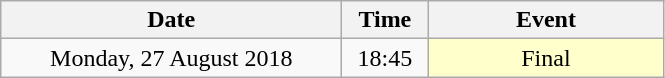<table class = "wikitable" style="text-align:center;">
<tr>
<th width=220>Date</th>
<th width=50>Time</th>
<th width=150>Event</th>
</tr>
<tr>
<td>Monday, 27 August 2018</td>
<td>18:45</td>
<td bgcolor=ffffcc>Final</td>
</tr>
</table>
